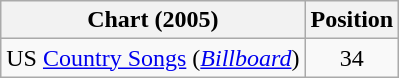<table class="wikitable sortable">
<tr>
<th scope="col">Chart (2005)</th>
<th scope="col">Position</th>
</tr>
<tr>
<td>US <a href='#'>Country Songs</a> (<em><a href='#'>Billboard</a></em>)</td>
<td align="center">34</td>
</tr>
</table>
